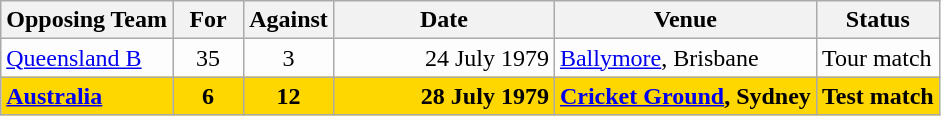<table class=wikitable>
<tr>
<th>Opposing Team</th>
<th>For</th>
<th>Against</th>
<th>Date</th>
<th>Venue</th>
<th>Status</th>
</tr>
<tr bgcolor=#fdfdfd>
<td><a href='#'>Queensland B</a></td>
<td align=center width=40>35</td>
<td align=center width=40>3</td>
<td width=140 align=right>24 July 1979</td>
<td><a href='#'>Ballymore</a>, Brisbane</td>
<td>Tour match</td>
</tr>
<tr bgcolor=gold>
<td><strong><a href='#'>Australia</a></strong></td>
<td align=center width=40><strong>6</strong></td>
<td align=center width=40><strong>12</strong></td>
<td width=140 align=right><strong>28 July 1979</strong></td>
<td><strong><a href='#'>Cricket Ground</a>, Sydney</strong></td>
<td><strong>Test match</strong></td>
</tr>
</table>
